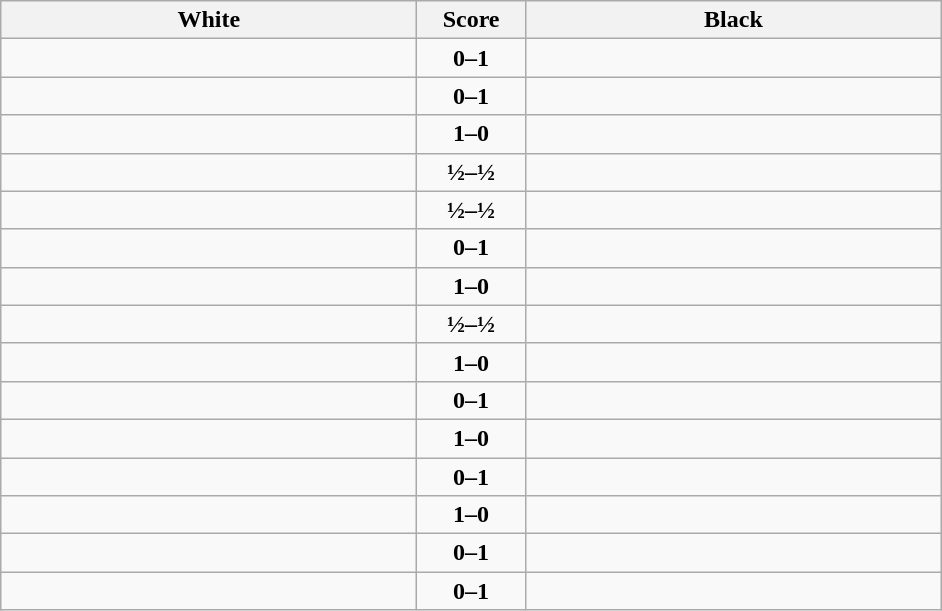<table class="wikitable" style="text-align: center;">
<tr>
<th align="right" width="270">White</th>
<th width="65">Score</th>
<th align="left" width="270">Black</th>
</tr>
<tr>
<td align=left></td>
<td align=center><strong>0–1</strong></td>
<td align=left><strong></strong></td>
</tr>
<tr>
<td align=left></td>
<td align=center><strong>0–1</strong></td>
<td align=left><strong></strong></td>
</tr>
<tr>
<td align=left><strong></strong></td>
<td align=center><strong>1–0</strong></td>
<td align=left></td>
</tr>
<tr>
<td align=left></td>
<td align=center><strong>½–½</strong></td>
<td align=left></td>
</tr>
<tr>
<td align=left></td>
<td align=center><strong>½–½</strong></td>
<td align=left></td>
</tr>
<tr>
<td align=left></td>
<td align=center><strong>0–1</strong></td>
<td align=left><strong></strong></td>
</tr>
<tr>
<td align=left><strong></strong></td>
<td align=center><strong>1–0</strong></td>
<td align=left></td>
</tr>
<tr>
<td align=left></td>
<td align=center><strong>½–½</strong></td>
<td align=left></td>
</tr>
<tr>
<td align=left><strong></strong></td>
<td align=center><strong>1–0</strong></td>
<td align=left></td>
</tr>
<tr>
<td align=left></td>
<td align=center><strong>0–1</strong></td>
<td align=left><strong></strong></td>
</tr>
<tr>
<td align=left><strong></strong></td>
<td align=center><strong>1–0</strong></td>
<td align=left></td>
</tr>
<tr>
<td align=left></td>
<td align=center><strong>0–1</strong></td>
<td align=left><strong></strong></td>
</tr>
<tr>
<td align=left><strong></strong></td>
<td align=center><strong>1–0</strong></td>
<td align=left></td>
</tr>
<tr>
<td align=left></td>
<td align=center><strong>0–1</strong></td>
<td align=left><strong></strong></td>
</tr>
<tr>
<td align=left></td>
<td align=center><strong>0–1</strong></td>
<td align=left><strong></strong></td>
</tr>
</table>
